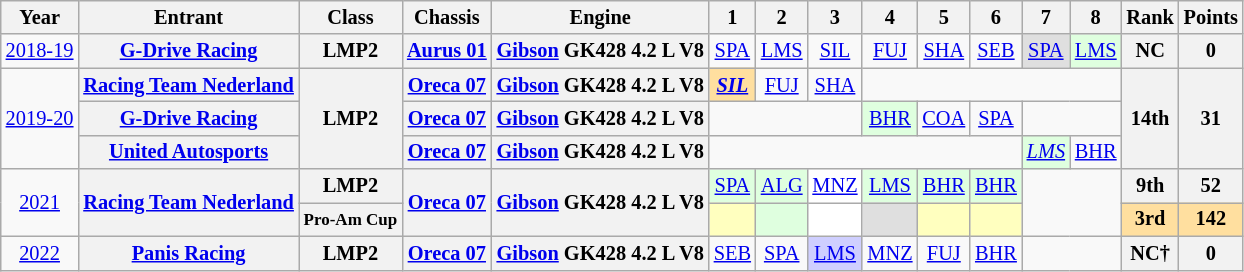<table class="wikitable" style="text-align:center; font-size:85%">
<tr>
<th>Year</th>
<th>Entrant</th>
<th>Class</th>
<th>Chassis</th>
<th>Engine</th>
<th>1</th>
<th>2</th>
<th>3</th>
<th>4</th>
<th>5</th>
<th>6</th>
<th>7</th>
<th>8</th>
<th>Rank</th>
<th>Points</th>
</tr>
<tr>
<td><a href='#'>2018-19</a></td>
<th nowrap><a href='#'>G-Drive Racing</a></th>
<th>LMP2</th>
<th nowrap><a href='#'>Aurus 01</a></th>
<th nowrap><a href='#'>Gibson</a> GK428 4.2 L V8</th>
<td><a href='#'>SPA</a></td>
<td><a href='#'>LMS</a></td>
<td><a href='#'>SIL</a></td>
<td><a href='#'>FUJ</a></td>
<td><a href='#'>SHA</a></td>
<td><a href='#'>SEB</a></td>
<td style="background:#DFDFDF;"><a href='#'>SPA</a><br></td>
<td style="background:#DFFFDF;"><a href='#'>LMS</a><br></td>
<th>NC</th>
<th>0</th>
</tr>
<tr>
<td rowspan=3><a href='#'>2019-20</a></td>
<th nowrap><a href='#'>Racing Team Nederland</a></th>
<th rowspan=3>LMP2</th>
<th nowrap><a href='#'>Oreca 07</a></th>
<th nowrap><a href='#'>Gibson</a> GK428 4.2 L V8</th>
<td style="background:#FFDF9F;"><strong><em><a href='#'>SIL</a></em></strong><br></td>
<td><a href='#'>FUJ</a></td>
<td><a href='#'>SHA</a></td>
<td colspan=5></td>
<th rowspan=3>14th</th>
<th rowspan=3>31</th>
</tr>
<tr>
<th nowrap><a href='#'>G-Drive Racing</a></th>
<th nowrap><a href='#'>Oreca 07</a></th>
<th nowrap><a href='#'>Gibson</a> GK428 4.2 L V8</th>
<td colspan=3></td>
<td style="background:#DFFFDF;"><a href='#'>BHR</a><br></td>
<td><a href='#'>COA</a></td>
<td><a href='#'>SPA</a></td>
<td colspan=2></td>
</tr>
<tr>
<th nowrap><a href='#'>United Autosports</a></th>
<th nowrap><a href='#'>Oreca 07</a></th>
<th nowrap><a href='#'>Gibson</a> GK428 4.2 L V8</th>
<td colspan=6></td>
<td style="background:#DFFFDF;"><em><a href='#'>LMS</a></em><br></td>
<td><a href='#'>BHR</a></td>
</tr>
<tr>
<td rowspan="2"><a href='#'>2021</a></td>
<th rowspan="2" nowrap><a href='#'>Racing Team Nederland</a></th>
<th>LMP2</th>
<th rowspan="2" nowrap><a href='#'>Oreca 07</a></th>
<th rowspan="2" nowrap><a href='#'>Gibson</a> GK428 4.2 L V8</th>
<td style="background:#DFFFDF;"><a href='#'>SPA</a><br></td>
<td style="background:#DFFFDF;"><a href='#'>ALG</a><br></td>
<td style="background:#FFFFFF;"><a href='#'>MNZ</a><br></td>
<td style="background:#DFFFDF;"><a href='#'>LMS</a><br></td>
<td style="background:#DFFFDF;"><a href='#'>BHR</a><br></td>
<td style="background:#DFFFDF;"><a href='#'>BHR</a><br></td>
<td colspan="2" rowspan="2"></td>
<th>9th</th>
<th>52</th>
</tr>
<tr>
<th><small>Pro-Am Cup</small></th>
<td style="background:#FFFFBF;"></td>
<td style="background:#DFFFDF;"></td>
<td style="background:#FFFFFF;"></td>
<td style="background:#DFDFDF;"></td>
<td style="background:#FFFFBF;"></td>
<td style="background:#FFFFBF;"></td>
<th style="background:#FFDF9F;">3rd</th>
<th style="background:#FFDF9F;">142</th>
</tr>
<tr>
<td><a href='#'>2022</a></td>
<th nowrap><a href='#'>Panis Racing</a></th>
<th>LMP2</th>
<th nowrap><a href='#'>Oreca 07</a></th>
<th nowrap><a href='#'>Gibson</a> GK428 4.2 L V8</th>
<td><a href='#'>SEB</a></td>
<td><a href='#'>SPA</a></td>
<td style="background:#CFCFFF;"><a href='#'>LMS</a><br></td>
<td><a href='#'>MNZ</a></td>
<td><a href='#'>FUJ</a></td>
<td><a href='#'>BHR</a></td>
<td colspan=2></td>
<th>NC†</th>
<th>0</th>
</tr>
</table>
